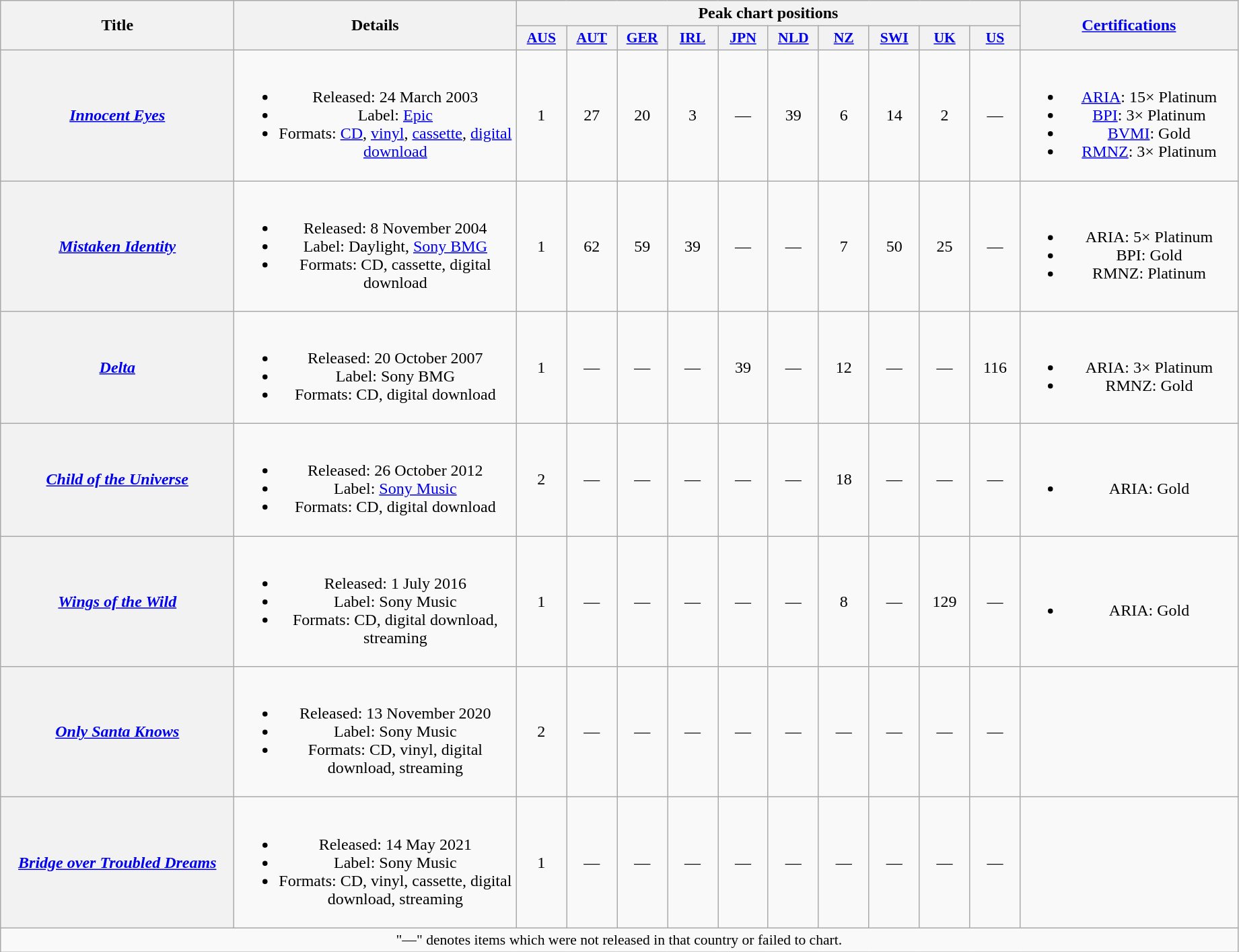<table class="wikitable plainrowheaders" style="text-align:center;">
<tr>
<th scope="col" rowspan="2" style="width:14em;">Title</th>
<th scope="col" rowspan="2" style="width:17em;">Details</th>
<th scope="col" colspan="10">Peak chart positions</th>
<th scope="col" rowspan="2" style="width:13em;"><a href='#'>Certifications</a></th>
</tr>
<tr>
<th scope="col" style="width:3em;font-size:90%;"><a href='#'>AUS</a><br></th>
<th scope="col" style="width:3em;font-size:90%;"><a href='#'>AUT</a><br></th>
<th scope="col" style="width:3em;font-size:90%;"><a href='#'>GER</a><br></th>
<th scope="col" style="width:3em;font-size:90%;"><a href='#'>IRL</a><br></th>
<th scope="col" style="width:3em;font-size:90%;"><a href='#'>JPN</a><br></th>
<th scope="col" style="width:3em;font-size:90%;"><a href='#'>NLD</a><br></th>
<th scope="col" style="width:3em;font-size:90%;"><a href='#'>NZ</a><br></th>
<th scope="col" style="width:3em;font-size:90%;"><a href='#'>SWI</a><br></th>
<th scope="col" style="width:3em;font-size:90%;"><a href='#'>UK</a><br></th>
<th scope="col" style="width:3em;font-size:90%;"><a href='#'>US</a><br></th>
</tr>
<tr>
<th scope="row"><em><a href='#'>Innocent Eyes</a></em></th>
<td><br><ul><li>Released: 24 March 2003</li><li>Label: <a href='#'>Epic</a></li><li>Formats: <a href='#'>CD</a>, <a href='#'>vinyl</a>, <a href='#'>cassette</a>, <a href='#'>digital download</a></li></ul></td>
<td>1</td>
<td>27</td>
<td>20</td>
<td>3</td>
<td>—</td>
<td>39</td>
<td>6</td>
<td>14</td>
<td>2</td>
<td>—</td>
<td><br><ul><li><a href='#'>ARIA</a>: 15× Platinum</li><li><a href='#'>BPI</a>: 3× Platinum</li><li><a href='#'>BVMI</a>: Gold</li><li><a href='#'>RMNZ</a>: 3× Platinum</li></ul></td>
</tr>
<tr>
<th scope="row"><em><a href='#'>Mistaken Identity</a></em></th>
<td><br><ul><li>Released: 8 November 2004</li><li>Label: Daylight, <a href='#'>Sony BMG</a></li><li>Formats: CD, cassette, digital download</li></ul></td>
<td>1</td>
<td>62</td>
<td>59</td>
<td>39</td>
<td>—</td>
<td>—</td>
<td>7</td>
<td>50</td>
<td>25</td>
<td>—</td>
<td><br><ul><li>ARIA: 5× Platinum</li><li>BPI: Gold</li><li>RMNZ: Platinum</li></ul></td>
</tr>
<tr>
<th scope="row"><em><a href='#'>Delta</a></em></th>
<td><br><ul><li>Released: 20 October 2007</li><li>Label: Sony BMG</li><li>Formats: CD, digital download</li></ul></td>
<td>1</td>
<td>—</td>
<td>—</td>
<td>—</td>
<td>39</td>
<td>—</td>
<td>12</td>
<td>—</td>
<td>—</td>
<td>116</td>
<td><br><ul><li>ARIA: 3× Platinum</li><li>RMNZ: Gold</li></ul></td>
</tr>
<tr>
<th scope="row"><em><a href='#'>Child of the Universe</a></em></th>
<td><br><ul><li>Released: 26 October 2012</li><li>Label: <a href='#'>Sony Music</a></li><li>Formats: CD, digital download</li></ul></td>
<td>2</td>
<td>—</td>
<td>—</td>
<td>—</td>
<td>—</td>
<td>—</td>
<td>18</td>
<td>—</td>
<td>—</td>
<td>—</td>
<td><br><ul><li>ARIA: Gold</li></ul></td>
</tr>
<tr>
<th scope="row"><em><a href='#'>Wings of the Wild</a></em></th>
<td><br><ul><li>Released: 1 July 2016</li><li>Label: Sony Music</li><li>Formats: CD, digital download, streaming</li></ul></td>
<td>1</td>
<td>—</td>
<td>—</td>
<td>—</td>
<td>—</td>
<td>—</td>
<td>8</td>
<td>—</td>
<td>129</td>
<td>—</td>
<td><br><ul><li>ARIA: Gold</li></ul></td>
</tr>
<tr>
<th scope="row"><em><a href='#'>Only Santa Knows</a></em></th>
<td><br><ul><li>Released: 13 November 2020</li><li>Label: Sony Music</li><li>Formats: CD, vinyl, digital download, streaming</li></ul></td>
<td>2</td>
<td>—</td>
<td>—</td>
<td>—</td>
<td>—</td>
<td>—</td>
<td>—</td>
<td>—</td>
<td>—</td>
<td>—</td>
<td></td>
</tr>
<tr>
<th scope="row"><em><a href='#'>Bridge over Troubled Dreams</a></em></th>
<td><br><ul><li>Released: 14 May 2021</li><li>Label: Sony Music</li><li>Formats: CD, vinyl, cassette, digital download, streaming</li></ul></td>
<td>1</td>
<td>—</td>
<td>—</td>
<td>—</td>
<td>—</td>
<td>—</td>
<td>—</td>
<td>—</td>
<td>—</td>
<td>—</td>
<td></td>
</tr>
<tr>
<td colspan="13" style="font-size:90%;">"—" denotes items which were not released in that country or failed to chart.</td>
</tr>
</table>
